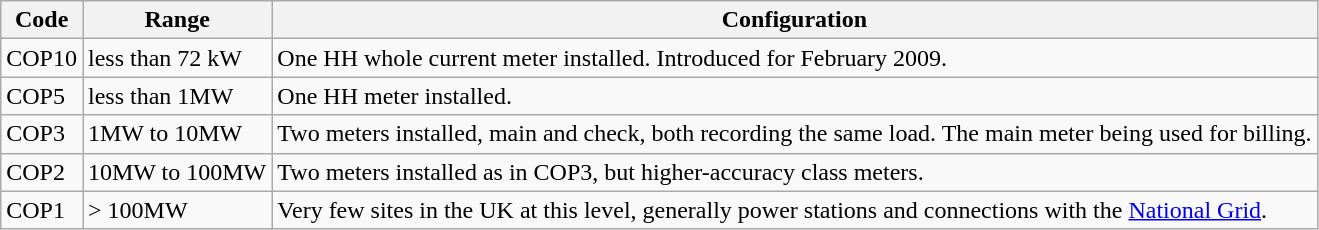<table class="wikitable">
<tr>
<th>Code</th>
<th>Range</th>
<th>Configuration</th>
</tr>
<tr>
<td>COP10</td>
<td>less than 72 kW</td>
<td>One HH whole current meter installed. Introduced for February 2009.</td>
</tr>
<tr>
<td>COP5</td>
<td>less than 1MW</td>
<td>One HH meter installed.</td>
</tr>
<tr>
<td>COP3</td>
<td>1MW to 10MW</td>
<td>Two meters installed, main and check, both recording the same load. The main meter being used for billing.</td>
</tr>
<tr>
<td>COP2</td>
<td>10MW to 100MW</td>
<td>Two meters installed as in COP3, but higher-accuracy class meters.</td>
</tr>
<tr>
<td>COP1</td>
<td>> 100MW</td>
<td>Very few sites in the UK at this level, generally power stations and connections with the <a href='#'>National Grid</a>.</td>
</tr>
</table>
